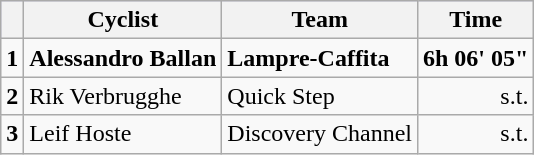<table class="wikitable">
<tr style="background:#ccccff;">
<th></th>
<th>Cyclist</th>
<th>Team</th>
<th>Time</th>
</tr>
<tr>
<td><strong>1</strong></td>
<td><strong>Alessandro Ballan</strong></td>
<td><strong>Lampre-Caffita</strong></td>
<td align="right"><strong>6h 06' 05"</strong></td>
</tr>
<tr>
<td><strong>2</strong></td>
<td>Rik Verbrugghe</td>
<td>Quick Step</td>
<td align="right">s.t.</td>
</tr>
<tr>
<td><strong>3</strong></td>
<td>Leif Hoste</td>
<td>Discovery Channel</td>
<td align="right">s.t.</td>
</tr>
</table>
